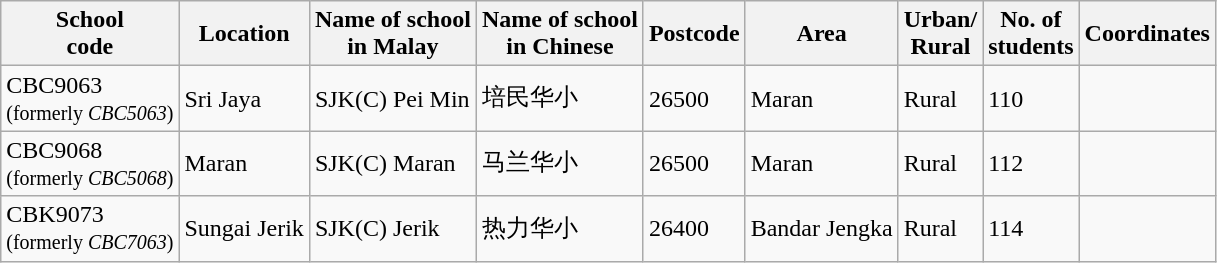<table class="wikitable sortable">
<tr>
<th>School<br>code</th>
<th>Location</th>
<th>Name of school<br>in Malay</th>
<th>Name of school<br>in Chinese</th>
<th>Postcode</th>
<th>Area</th>
<th>Urban/<br>Rural</th>
<th>No. of<br>students</th>
<th>Coordinates</th>
</tr>
<tr>
<td>CBC9063<br><small>(formerly <em>CBC5063</em>)</small></td>
<td>Sri Jaya</td>
<td>SJK(C) Pei Min</td>
<td>培民华小</td>
<td>26500</td>
<td>Maran</td>
<td>Rural</td>
<td>110</td>
<td></td>
</tr>
<tr>
<td>CBC9068<br><small>(formerly <em>CBC5068</em>)</small></td>
<td>Maran</td>
<td>SJK(C) Maran</td>
<td>马兰华小</td>
<td>26500</td>
<td>Maran</td>
<td>Rural</td>
<td>112</td>
<td></td>
</tr>
<tr>
<td>CBK9073<br><small>(formerly <em>CBC7063</em>)</small></td>
<td>Sungai Jerik</td>
<td>SJK(C) Jerik</td>
<td>热力华小</td>
<td>26400</td>
<td>Bandar Jengka</td>
<td>Rural</td>
<td>114</td>
<td></td>
</tr>
</table>
